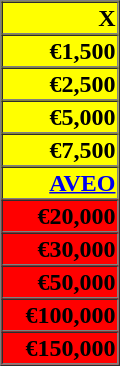<table border=1 cellspacing=0 cellpadding =1 width=80px style="text-align:right">
<tr>
<td bgcolor="yellow"><strong>X</strong></td>
</tr>
<tr>
<td bgcolor="yellow"><strong>€1,500</strong></td>
</tr>
<tr>
<td bgcolor="yellow"><strong>€2,500</strong></td>
</tr>
<tr>
<td bgcolor="yellow"><strong>€5,000</strong></td>
</tr>
<tr>
<td bgcolor="yellow"><strong>€7,500</strong></td>
</tr>
<tr>
<td bgcolor="yellow"><strong><a href='#'>AVEO</a></strong></td>
</tr>
<tr>
<td bgcolor="red"><span><strong>€20,000</strong></span></td>
</tr>
<tr>
<td bgcolor="red"><span><strong>€30,000</strong></span></td>
</tr>
<tr>
<td bgcolor="red"><span><strong>€50,000</strong></span></td>
</tr>
<tr>
<td bgcolor="red"><span><strong>€100,000</strong></span></td>
</tr>
<tr>
<td bgcolor="red"><span><strong>€150,000</strong></span></td>
</tr>
</table>
